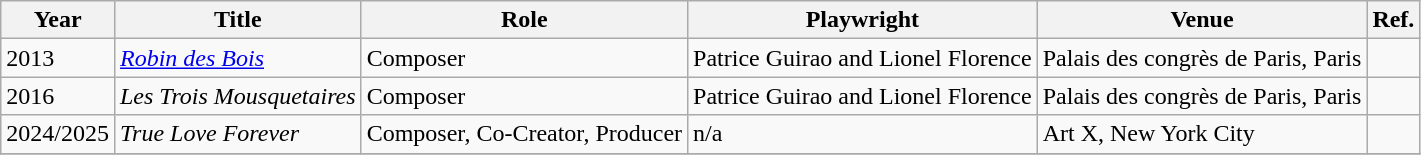<table class="wikitable">
<tr>
<th>Year</th>
<th>Title</th>
<th>Role</th>
<th>Playwright</th>
<th>Venue</th>
<th class=unsortable>Ref.</th>
</tr>
<tr>
<td>2013</td>
<td><em><a href='#'>Robin des Bois</a></em></td>
<td>Composer</td>
<td>Patrice Guirao and Lionel Florence</td>
<td>Palais des congrès de Paris, Paris</td>
<td></td>
</tr>
<tr>
<td>2016</td>
<td><em>Les Trois Mousquetaires</em></td>
<td>Composer</td>
<td>Patrice Guirao and Lionel Florence</td>
<td>Palais des congrès de Paris, Paris</td>
<td></td>
</tr>
<tr>
<td>2024/2025</td>
<td><em>True Love Forever</em></td>
<td>Composer, Co-Creator, Producer</td>
<td>n/a</td>
<td>Art X, New York City</td>
<td></td>
</tr>
<tr>
</tr>
</table>
